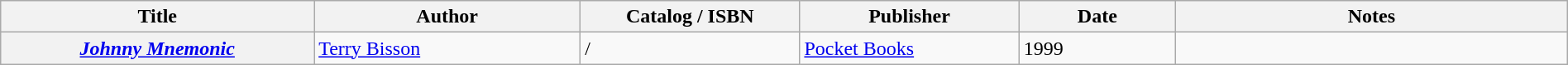<table class="wikitable sortable" style="width:100%;">
<tr>
<th width=20%>Title</th>
<th width=17%>Author</th>
<th width=14%>Catalog / ISBN</th>
<th width=14%>Publisher</th>
<th width=10%>Date</th>
<th width=25%>Notes</th>
</tr>
<tr>
<th><em><a href='#'>Johnny Mnemonic</a></em></th>
<td><a href='#'>Terry Bisson</a></td>
<td> / </td>
<td><a href='#'>Pocket Books</a></td>
<td>1999</td>
<td></td>
</tr>
</table>
